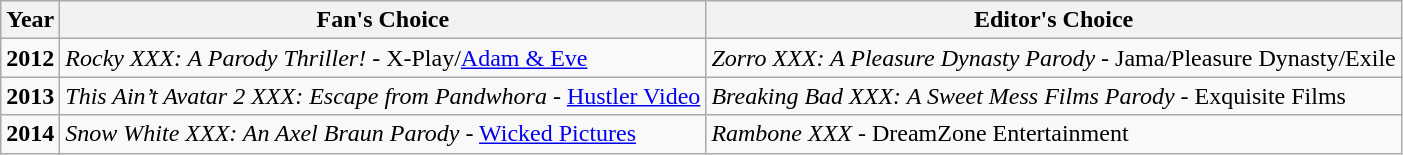<table class="wikitable">
<tr>
<th>Year</th>
<th>Fan's Choice</th>
<th>Editor's Choice</th>
</tr>
<tr>
<td><strong>2012</strong></td>
<td><em>Rocky XXX: A Parody Thriller!</em> - X-Play/<a href='#'>Adam & Eve</a></td>
<td><em>Zorro XXX: A Pleasure Dynasty Parody</em> - Jama/Pleasure Dynasty/Exile</td>
</tr>
<tr>
<td><strong>2013</strong></td>
<td><em>This Ain’t Avatar 2 XXX: Escape from Pandwhora</em> - <a href='#'>Hustler Video</a></td>
<td><em>Breaking Bad XXX: A Sweet Mess Films Parody</em> - Exquisite Films</td>
</tr>
<tr>
<td><strong>2014</strong></td>
<td><em>Snow White XXX: An Axel Braun Parody</em> - <a href='#'>Wicked Pictures</a></td>
<td><em>Rambone XXX</em> - DreamZone Entertainment</td>
</tr>
</table>
